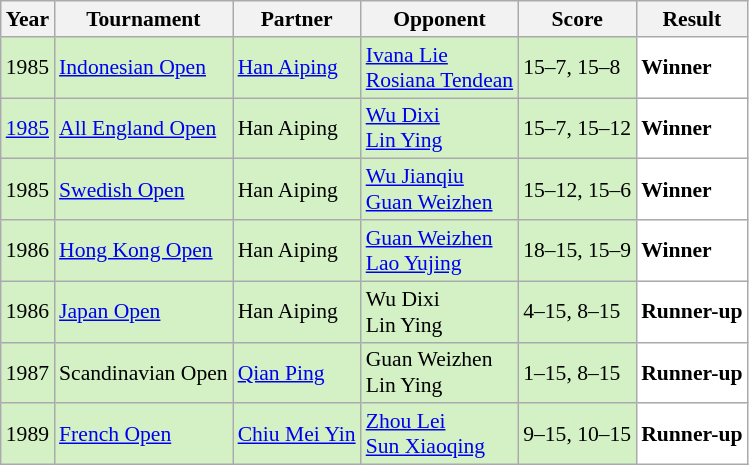<table class="sortable wikitable" style="font-size: 90%;">
<tr>
<th>Year</th>
<th>Tournament</th>
<th>Partner</th>
<th>Opponent</th>
<th>Score</th>
<th>Result</th>
</tr>
<tr style="background:#D4F1C5">
<td align="center">1985</td>
<td align="left"><a href='#'>Indonesian Open</a></td>
<td align="left"> <a href='#'>Han Aiping</a></td>
<td align="left"> <a href='#'>Ivana Lie</a> <br> <a href='#'>Rosiana Tendean</a></td>
<td align="left">15–7, 15–8</td>
<td style="text-align:left; background:white"> <strong>Winner</strong></td>
</tr>
<tr style="background:#D4F1C5">
<td align="center"><a href='#'>1985</a></td>
<td align="left"><a href='#'>All England Open</a></td>
<td align="left"> Han Aiping</td>
<td align="left"> <a href='#'>Wu Dixi</a> <br> <a href='#'>Lin Ying</a></td>
<td align="left">15–7, 15–12</td>
<td style="text-align:left; background:white"> <strong>Winner</strong></td>
</tr>
<tr style="background:#D4F1C5">
<td align="center">1985</td>
<td align="left"><a href='#'>Swedish Open</a></td>
<td align="left"> Han Aiping</td>
<td align="left"> <a href='#'>Wu Jianqiu</a> <br> <a href='#'>Guan Weizhen</a></td>
<td align="left">15–12, 15–6</td>
<td style="text-align:left; background:white"> <strong>Winner</strong></td>
</tr>
<tr style="background:#D4F1C5">
<td align="center">1986</td>
<td align="left"><a href='#'>Hong Kong Open</a></td>
<td align="left"> Han Aiping</td>
<td align="left"> <a href='#'>Guan Weizhen</a> <br> <a href='#'>Lao Yujing</a></td>
<td align="left">18–15, 15–9</td>
<td style="text-align:left; background:white"> <strong>Winner</strong></td>
</tr>
<tr style="background:#D4F1C5">
<td align="center">1986</td>
<td align="left"><a href='#'>Japan Open</a></td>
<td align="left"> Han Aiping</td>
<td align="left"> Wu Dixi <br> Lin Ying</td>
<td align="left">4–15, 8–15</td>
<td style="text-align:left; background:white"> <strong>Runner-up</strong></td>
</tr>
<tr style="background:#D4F1C5">
<td align="center">1987</td>
<td align="left">Scandinavian Open</td>
<td align="left"> <a href='#'>Qian Ping</a></td>
<td align="left"> Guan Weizhen <br> Lin Ying</td>
<td align="left">1–15, 8–15</td>
<td style="text-align:left; background:white"> <strong>Runner-up</strong></td>
</tr>
<tr style="background:#D4F1C5">
<td align="center">1989</td>
<td align="left"><a href='#'>French Open</a></td>
<td align="left"> <a href='#'>Chiu Mei Yin</a></td>
<td align="left"> <a href='#'>Zhou Lei</a> <br> <a href='#'>Sun Xiaoqing</a></td>
<td align="left">9–15, 10–15</td>
<td style="text-align:left; background:white"> <strong>Runner-up</strong></td>
</tr>
</table>
